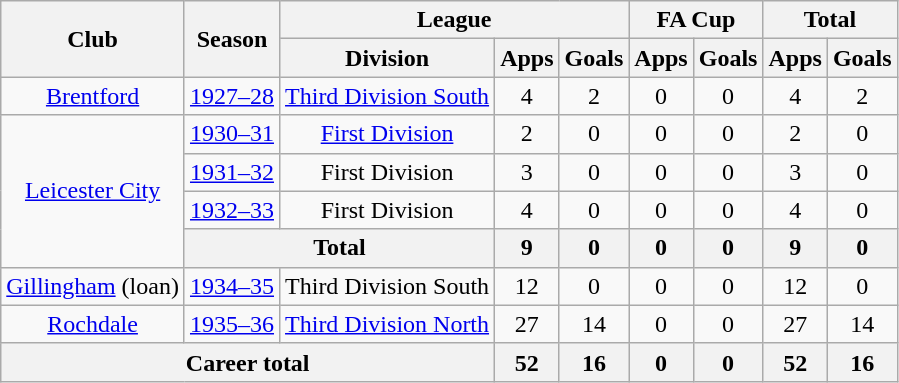<table class="wikitable" style="text-align: center;">
<tr>
<th rowspan="2">Club</th>
<th rowspan="2">Season</th>
<th colspan="3">League</th>
<th colspan="2">FA Cup</th>
<th colspan="2">Total</th>
</tr>
<tr>
<th>Division</th>
<th>Apps</th>
<th>Goals</th>
<th>Apps</th>
<th>Goals</th>
<th>Apps</th>
<th>Goals</th>
</tr>
<tr>
<td><a href='#'>Brentford</a></td>
<td><a href='#'>1927–28</a></td>
<td><a href='#'>Third Division South</a></td>
<td>4</td>
<td>2</td>
<td>0</td>
<td>0</td>
<td>4</td>
<td>2</td>
</tr>
<tr>
<td rowspan="4"><a href='#'>Leicester City</a></td>
<td><a href='#'>1930–31</a></td>
<td><a href='#'>First Division</a></td>
<td>2</td>
<td>0</td>
<td>0</td>
<td>0</td>
<td>2</td>
<td>0</td>
</tr>
<tr>
<td><a href='#'>1931–32</a></td>
<td>First Division</td>
<td>3</td>
<td>0</td>
<td>0</td>
<td>0</td>
<td>3</td>
<td>0</td>
</tr>
<tr>
<td><a href='#'>1932–33</a></td>
<td>First Division</td>
<td>4</td>
<td>0</td>
<td>0</td>
<td>0</td>
<td>4</td>
<td>0</td>
</tr>
<tr>
<th colspan="2">Total</th>
<th>9</th>
<th>0</th>
<th>0</th>
<th>0</th>
<th>9</th>
<th>0</th>
</tr>
<tr>
<td><a href='#'>Gillingham</a> (loan)</td>
<td><a href='#'>1934–35</a></td>
<td>Third Division South</td>
<td>12</td>
<td>0</td>
<td>0</td>
<td>0</td>
<td>12</td>
<td>0</td>
</tr>
<tr>
<td><a href='#'>Rochdale</a></td>
<td><a href='#'>1935–36</a></td>
<td><a href='#'>Third Division North</a></td>
<td>27</td>
<td>14</td>
<td>0</td>
<td>0</td>
<td>27</td>
<td>14</td>
</tr>
<tr>
<th colspan="3">Career total</th>
<th>52</th>
<th>16</th>
<th>0</th>
<th>0</th>
<th>52</th>
<th>16</th>
</tr>
</table>
